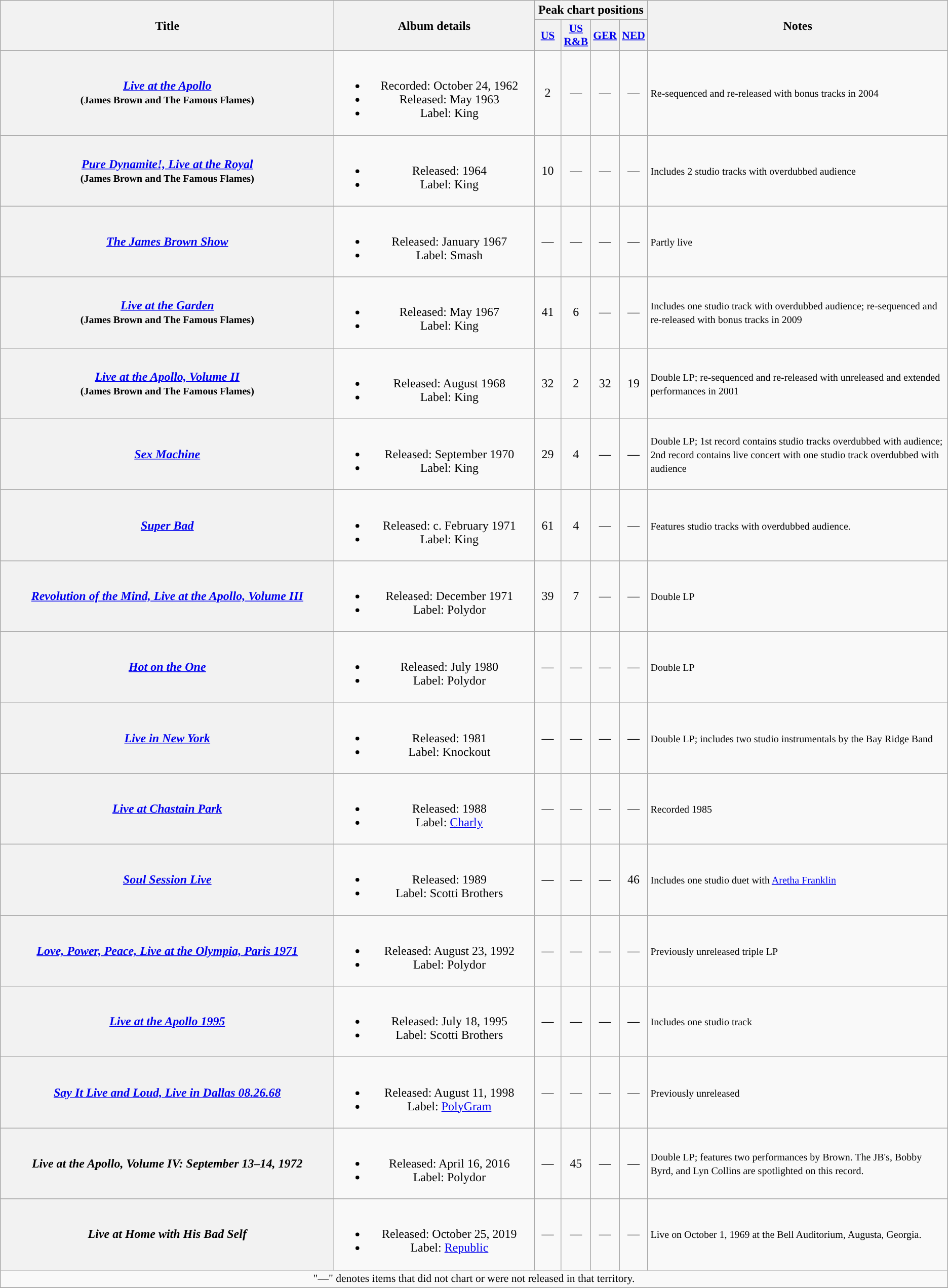<table class="wikitable plainrowheaders" style="text-align:center;">
<tr>
<th scope="col" rowspan="2" style="width:27em;">Title</th>
<th scope="col" rowspan="2" style="width:16em;">Album details</th>
<th scope="col" colspan="4">Peak chart positions</th>
<th scope="col" rowspan="2">Notes</th>
</tr>
<tr>
<th style="width:2em;font-size:90%;"><a href='#'>US</a><br></th>
<th style="width:2em;font-size:90%;"><a href='#'>US<br>R&B</a><br></th>
<th style="width:2em;font-size:90%;"><a href='#'>GER</a><br></th>
<th style="width:2em;font-size:90%;"><a href='#'>NED</a><br></th>
</tr>
<tr>
<th scope="row"><em><a href='#'>Live at the Apollo</a></em><br><small>(James Brown and The Famous Flames)</small></th>
<td><br><ul><li>Recorded: October 24, 1962</li><li>Released: May 1963</li><li>Label: King</li></ul></td>
<td>2</td>
<td>—</td>
<td>—</td>
<td>—</td>
<td style="text-align:left;"><small>Re-sequenced and re-released with bonus tracks in 2004</small></td>
</tr>
<tr>
<th scope="row"><em><a href='#'>Pure Dynamite!, Live at the Royal</a></em><br><small>(James Brown and The Famous Flames)</small></th>
<td><br><ul><li>Released: 1964</li><li>Label: King</li></ul></td>
<td>10</td>
<td>—</td>
<td>—</td>
<td>—</td>
<td style="text-align:left;"><small>Includes 2 studio tracks with overdubbed audience</small></td>
</tr>
<tr>
<th scope="row"><em><a href='#'>The James Brown Show</a></em></th>
<td><br><ul><li>Released: January 1967</li><li>Label: Smash</li></ul></td>
<td>—</td>
<td>—</td>
<td>—</td>
<td>—</td>
<td style="text-align:left;"><small>Partly live</small></td>
</tr>
<tr>
<th scope="row"><em><a href='#'>Live at the Garden</a></em><br><small>(James Brown and The Famous Flames)</small></th>
<td><br><ul><li>Released: May 1967</li><li>Label: King</li></ul></td>
<td>41</td>
<td>6</td>
<td>—</td>
<td>—</td>
<td style="text-align:left;"><small>Includes one studio track with overdubbed audience; re-sequenced and re-released with bonus tracks in 2009</small></td>
</tr>
<tr>
<th scope="row"><em><a href='#'>Live at the Apollo, Volume II</a></em><br><small>(James Brown and The Famous Flames)</small></th>
<td><br><ul><li>Released: August 1968</li><li>Label: King</li></ul></td>
<td>32</td>
<td>2</td>
<td>32</td>
<td>19</td>
<td style="text-align:left;"><small>Double LP; re-sequenced and re-released with unreleased and extended performances in 2001</small></td>
</tr>
<tr>
<th scope="row"><em><a href='#'>Sex Machine</a></em></th>
<td><br><ul><li>Released: September 1970</li><li>Label: King</li></ul></td>
<td>29</td>
<td>4</td>
<td>—</td>
<td>—</td>
<td style="text-align:left;"><small>Double LP; 1st record contains studio tracks overdubbed with audience; 2nd record contains live concert with one studio track overdubbed with audience</small></td>
</tr>
<tr>
<th scope="row"><em><a href='#'>Super Bad</a></em></th>
<td><br><ul><li>Released: c. February 1971</li><li>Label: King</li></ul></td>
<td>61</td>
<td>4</td>
<td>—</td>
<td>—</td>
<td style="text-align:left;"><small>Features studio tracks with overdubbed audience.</small></td>
</tr>
<tr>
<th scope="row"><em><a href='#'>Revolution of the Mind, Live at the Apollo, Volume III</a></em></th>
<td><br><ul><li>Released: December 1971</li><li>Label: Polydor</li></ul></td>
<td>39</td>
<td>7</td>
<td>—</td>
<td>—</td>
<td style="text-align:left;"><small>Double LP</small></td>
</tr>
<tr>
<th scope="row"><em><a href='#'>Hot on the One</a></em></th>
<td><br><ul><li>Released: July 1980</li><li>Label: Polydor</li></ul></td>
<td>—</td>
<td>—</td>
<td>—</td>
<td>—</td>
<td style="text-align:left;"><small>Double LP</small></td>
</tr>
<tr>
<th scope="row"><em><a href='#'>Live in New York</a></em></th>
<td><br><ul><li>Released: 1981</li><li>Label: Knockout</li></ul></td>
<td>—</td>
<td>—</td>
<td>—</td>
<td>—</td>
<td style="text-align:left;"><small>Double LP; includes two studio instrumentals by the Bay Ridge Band</small></td>
</tr>
<tr>
<th scope="row"><em><a href='#'>Live at Chastain Park</a></em></th>
<td><br><ul><li>Released: 1988</li><li>Label: <a href='#'>Charly</a></li></ul></td>
<td>—</td>
<td>—</td>
<td>—</td>
<td>—</td>
<td style="text-align:left;"><small>Recorded 1985</small></td>
</tr>
<tr>
<th scope="row"><em><a href='#'>Soul Session Live</a></em></th>
<td><br><ul><li>Released: 1989</li><li>Label: Scotti Brothers</li></ul></td>
<td>—</td>
<td>—</td>
<td>—</td>
<td>46</td>
<td style="text-align:left;"><small>Includes one studio duet with <a href='#'>Aretha Franklin</a></small></td>
</tr>
<tr>
<th scope="row"><em><a href='#'>Love, Power, Peace, Live at the Olympia, Paris 1971</a></em></th>
<td><br><ul><li>Released: August 23, 1992</li><li>Label: Polydor</li></ul></td>
<td>—</td>
<td>—</td>
<td>—</td>
<td>—</td>
<td style="text-align:left;"><small>Previously unreleased triple LP</small></td>
</tr>
<tr>
<th scope="row"><em><a href='#'>Live at the Apollo 1995</a></em></th>
<td><br><ul><li>Released: July 18, 1995</li><li>Label: Scotti Brothers</li></ul></td>
<td>—</td>
<td>—</td>
<td>—</td>
<td>—</td>
<td style="text-align:left;"><small>Includes one studio track</small></td>
</tr>
<tr>
<th scope="row"><em><a href='#'>Say It Live and Loud, Live in Dallas 08.26.68</a></em></th>
<td><br><ul><li>Released: August 11, 1998</li><li>Label: <a href='#'>PolyGram</a></li></ul></td>
<td>—</td>
<td>—</td>
<td>—</td>
<td>—</td>
<td style="text-align:left;"><small>Previously unreleased</small></td>
</tr>
<tr>
<th scope="row"><em>Live at the Apollo, Volume IV: September 13–14, 1972</em></th>
<td><br><ul><li>Released: April 16, 2016</li><li>Label: Polydor</li></ul></td>
<td>—</td>
<td>45</td>
<td>—</td>
<td>—</td>
<td style="text-align:left;"><small>Double LP; features two performances by Brown. The JB's, Bobby Byrd, and Lyn Collins are spotlighted on this record.</small></td>
</tr>
<tr>
<th scope="row"><em>Live at Home with His Bad Self</em></th>
<td><br><ul><li>Released: October 25, 2019</li><li>Label: <a href='#'>Republic</a></li></ul></td>
<td>—</td>
<td>—</td>
<td>—</td>
<td>—</td>
<td style="text-align:left;"><small>Live on October 1, 1969 at the Bell Auditorium, Augusta, Georgia.</small></td>
</tr>
<tr>
<td colspan="15" style="font-size:90%">"—" denotes items that did not chart or were not released in that territory.</td>
</tr>
<tr>
</tr>
</table>
